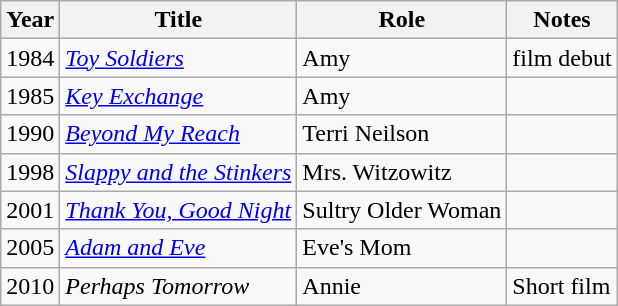<table class="wikitable">
<tr>
<th>Year</th>
<th>Title</th>
<th>Role</th>
<th>Notes</th>
</tr>
<tr>
<td>1984</td>
<td><em><a href='#'>Toy Soldiers</a></em></td>
<td>Amy</td>
<td>film debut</td>
</tr>
<tr>
<td>1985</td>
<td><em><a href='#'>Key Exchange</a></em></td>
<td>Amy</td>
<td></td>
</tr>
<tr>
<td>1990</td>
<td><em><a href='#'>Beyond My Reach</a></em></td>
<td>Terri Neilson</td>
<td></td>
</tr>
<tr>
<td>1998</td>
<td><em><a href='#'>Slappy and the Stinkers</a></em></td>
<td>Mrs. Witzowitz</td>
<td></td>
</tr>
<tr>
<td>2001</td>
<td><em><a href='#'>Thank You, Good Night</a></em></td>
<td>Sultry Older Woman</td>
<td></td>
</tr>
<tr>
<td>2005</td>
<td><em><a href='#'>Adam and Eve</a></em></td>
<td>Eve's Mom</td>
<td></td>
</tr>
<tr>
<td>2010</td>
<td><em>Perhaps Tomorrow</em></td>
<td>Annie</td>
<td>Short film</td>
</tr>
</table>
